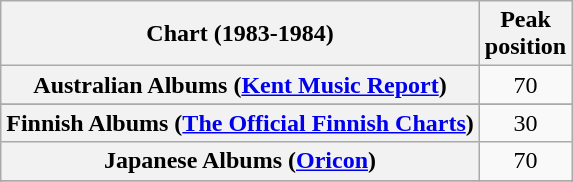<table class="wikitable sortable plainrowheaders" style="text-align:center">
<tr>
<th scope="col">Chart (1983-1984)</th>
<th scope="col">Peak<br>position</th>
</tr>
<tr>
<th scope="row">Australian Albums (<a href='#'>Kent Music Report</a>)</th>
<td>70</td>
</tr>
<tr>
</tr>
<tr>
<th scope="row">Finnish Albums (<a href='#'>The Official Finnish Charts</a>)</th>
<td>30</td>
</tr>
<tr>
<th scope="row">Japanese Albums (<a href='#'>Oricon</a>)</th>
<td>70</td>
</tr>
<tr>
</tr>
<tr>
</tr>
<tr>
</tr>
<tr>
</tr>
</table>
